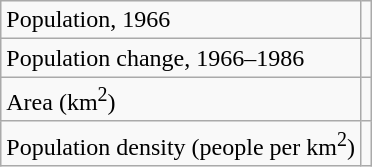<table class="wikitable">
<tr>
<td>Population, 1966</td>
<td></td>
</tr>
<tr>
<td>Population change, 1966–1986</td>
<td></td>
</tr>
<tr>
<td>Area (km<sup>2</sup>)</td>
<td></td>
</tr>
<tr>
<td>Population density (people per km<sup>2</sup>)</td>
<td></td>
</tr>
</table>
